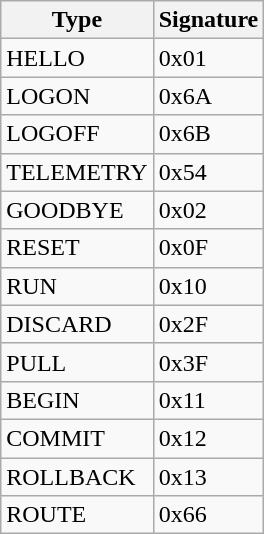<table class="wikitable">
<tr>
<th>Type</th>
<th>Signature</th>
</tr>
<tr>
<td>HELLO</td>
<td>0x01</td>
</tr>
<tr>
<td>LOGON</td>
<td>0x6A</td>
</tr>
<tr>
<td>LOGOFF</td>
<td>0x6B</td>
</tr>
<tr>
<td>TELEMETRY</td>
<td>0x54</td>
</tr>
<tr>
<td>GOODBYE</td>
<td>0x02</td>
</tr>
<tr>
<td>RESET</td>
<td>0x0F</td>
</tr>
<tr>
<td>RUN</td>
<td>0x10</td>
</tr>
<tr>
<td>DISCARD</td>
<td>0x2F</td>
</tr>
<tr>
<td>PULL</td>
<td>0x3F</td>
</tr>
<tr>
<td>BEGIN</td>
<td>0x11</td>
</tr>
<tr>
<td>COMMIT</td>
<td>0x12</td>
</tr>
<tr>
<td>ROLLBACK</td>
<td>0x13</td>
</tr>
<tr>
<td>ROUTE</td>
<td>0x66</td>
</tr>
</table>
